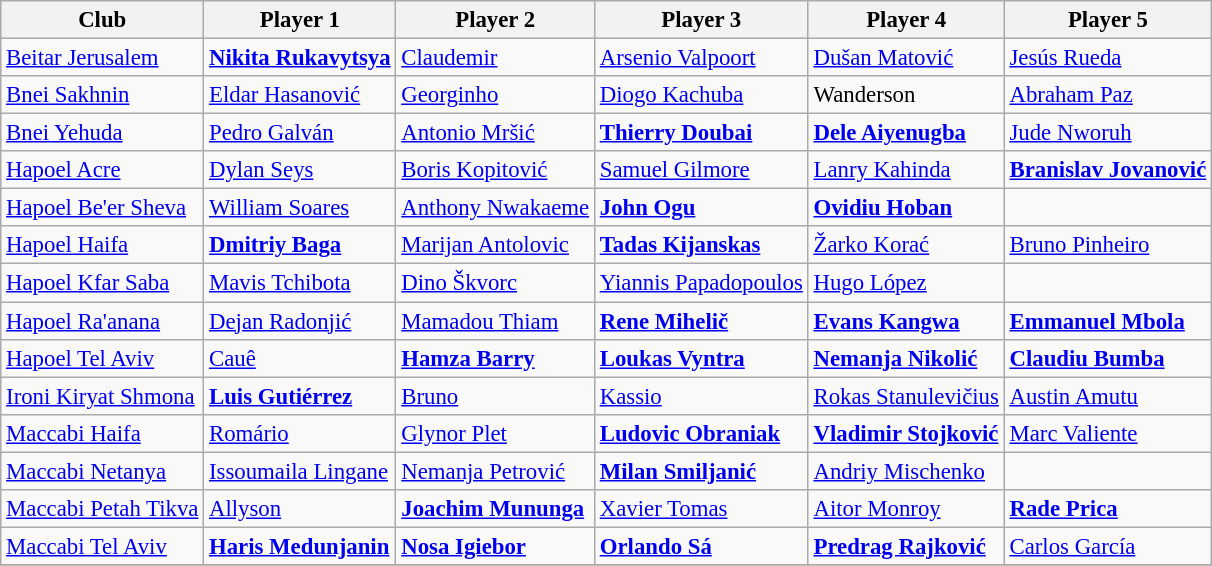<table class="wikitable" style="font-size:95%;">
<tr>
<th>Club</th>
<th>Player 1</th>
<th>Player 2</th>
<th>Player 3</th>
<th>Player 4</th>
<th>Player 5</th>
</tr>
<tr>
<td><a href='#'>Beitar Jerusalem</a></td>
<td> <strong><a href='#'>Nikita Rukavytsya</a></strong></td>
<td> <a href='#'>Claudemir</a></td>
<td> <a href='#'>Arsenio Valpoort</a></td>
<td> <a href='#'>Dušan Matović</a></td>
<td> <a href='#'>Jesús Rueda</a></td>
</tr>
<tr>
<td><a href='#'>Bnei Sakhnin</a></td>
<td> <a href='#'>Eldar Hasanović</a></td>
<td> <a href='#'>Georginho</a></td>
<td> <a href='#'>Diogo Kachuba</a></td>
<td> Wanderson</td>
<td> <a href='#'>Abraham Paz</a></td>
</tr>
<tr>
<td><a href='#'>Bnei Yehuda</a></td>
<td> <a href='#'>Pedro Galván</a></td>
<td> <a href='#'>Antonio Mršić</a></td>
<td> <strong><a href='#'>Thierry Doubai</a></strong></td>
<td> <strong><a href='#'>Dele Aiyenugba</a></strong></td>
<td> <a href='#'>Jude Nworuh</a></td>
</tr>
<tr>
<td><a href='#'>Hapoel Acre</a></td>
<td> <a href='#'>Dylan Seys</a></td>
<td> <a href='#'>Boris Kopitović</a></td>
<td> <a href='#'>Samuel Gilmore</a></td>
<td> <a href='#'>Lanry Kahinda</a></td>
<td> <strong><a href='#'>Branislav Jovanović</a></strong></td>
</tr>
<tr>
<td><a href='#'>Hapoel Be'er Sheva</a></td>
<td> <a href='#'>William Soares</a></td>
<td> <a href='#'>Anthony Nwakaeme</a></td>
<td> <strong><a href='#'>John Ogu</a></strong></td>
<td> <strong><a href='#'>Ovidiu Hoban</a></strong></td>
<td></td>
</tr>
<tr>
<td><a href='#'>Hapoel Haifa</a></td>
<td> <strong><a href='#'>Dmitriy Baga</a></strong></td>
<td> <a href='#'>Marijan Antolovic</a></td>
<td> <strong><a href='#'>Tadas Kijanskas</a></strong></td>
<td> <a href='#'>Žarko Korać</a></td>
<td> <a href='#'>Bruno Pinheiro</a></td>
</tr>
<tr>
<td><a href='#'>Hapoel Kfar Saba</a></td>
<td> <a href='#'>Mavis Tchibota</a></td>
<td> <a href='#'>Dino Škvorc</a></td>
<td> <a href='#'>Yiannis Papadopoulos</a></td>
<td> <a href='#'>Hugo López</a></td>
<td></td>
</tr>
<tr>
<td><a href='#'>Hapoel Ra'anana</a></td>
<td> <a href='#'>Dejan Radonjić</a></td>
<td> <a href='#'>Mamadou Thiam</a></td>
<td> <strong><a href='#'>Rene Mihelič</a></strong></td>
<td> <strong><a href='#'>Evans Kangwa</a></strong></td>
<td> <strong><a href='#'>Emmanuel Mbola</a></strong></td>
</tr>
<tr>
<td><a href='#'>Hapoel Tel Aviv</a></td>
<td> <a href='#'>Cauê</a></td>
<td> <strong><a href='#'>Hamza Barry</a></strong></td>
<td> <strong><a href='#'>Loukas Vyntra</a></strong></td>
<td> <strong><a href='#'>Nemanja Nikolić</a></strong></td>
<td> <strong><a href='#'>Claudiu Bumba</a></strong></td>
</tr>
<tr>
<td><a href='#'>Ironi Kiryat Shmona</a></td>
<td> <strong><a href='#'>Luis Gutiérrez</a></strong></td>
<td> <a href='#'>Bruno</a></td>
<td> <a href='#'>Kassio</a></td>
<td> <a href='#'>Rokas Stanulevičius</a></td>
<td> <a href='#'>Austin Amutu</a></td>
</tr>
<tr>
<td><a href='#'>Maccabi Haifa</a></td>
<td> <a href='#'>Romário</a></td>
<td> <a href='#'>Glynor Plet</a></td>
<td> <strong><a href='#'>Ludovic Obraniak</a></strong></td>
<td> <strong><a href='#'>Vladimir Stojković</a></strong></td>
<td> <a href='#'>Marc Valiente</a></td>
</tr>
<tr>
<td><a href='#'>Maccabi Netanya</a></td>
<td> <a href='#'>Issoumaila Lingane</a></td>
<td> <a href='#'>Nemanja Petrović</a></td>
<td> <strong><a href='#'>Milan Smiljanić</a></strong></td>
<td> <a href='#'>Andriy Mischenko</a></td>
<td></td>
</tr>
<tr>
<td><a href='#'>Maccabi Petah Tikva</a></td>
<td> <a href='#'>Allyson</a></td>
<td> <strong><a href='#'>Joachim Mununga</a></strong></td>
<td> <a href='#'>Xavier Tomas</a></td>
<td> <a href='#'>Aitor Monroy</a></td>
<td> <strong><a href='#'>Rade Prica</a></strong></td>
</tr>
<tr>
<td><a href='#'>Maccabi Tel Aviv</a></td>
<td> <strong><a href='#'>Haris Medunjanin</a></strong></td>
<td> <strong><a href='#'>Nosa Igiebor</a></strong></td>
<td> <strong><a href='#'>Orlando Sá</a></strong></td>
<td> <strong><a href='#'>Predrag Rajković</a></strong></td>
<td> <a href='#'>Carlos García</a></td>
</tr>
<tr>
</tr>
</table>
